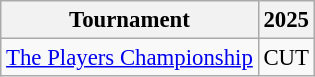<table class="wikitable" style="font-size:95%;text-align:center;">
<tr>
<th>Tournament</th>
<th>2025</th>
</tr>
<tr>
<td align=left><a href='#'>The Players Championship</a></td>
<td>CUT</td>
</tr>
</table>
